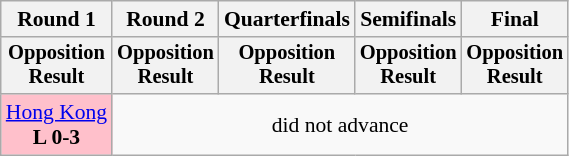<table class=wikitable style="text-align:center; font-size:90%">
<tr>
<th>Round 1</th>
<th>Round 2</th>
<th>Quarterfinals</th>
<th>Semifinals</th>
<th>Final</th>
</tr>
<tr style="font-size:95%">
<th>Opposition<br>Result</th>
<th>Opposition<br>Result</th>
<th>Opposition<br>Result</th>
<th>Opposition<br>Result</th>
<th>Opposition<br>Result</th>
</tr>
<tr>
<td style="text-align:center; background:pink;"><a href='#'>Hong Kong</a><br><strong>L 0-3</strong></td>
<td colspan="4">did not advance</td>
</tr>
</table>
